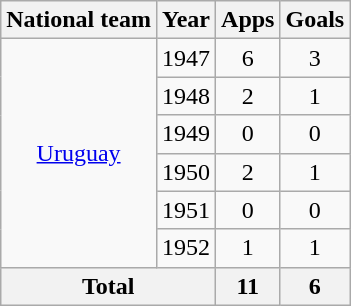<table class="wikitable" style="text-align:center">
<tr>
<th>National team</th>
<th>Year</th>
<th>Apps</th>
<th>Goals</th>
</tr>
<tr>
<td rowspan="6"><a href='#'>Uruguay</a></td>
<td>1947</td>
<td>6</td>
<td>3</td>
</tr>
<tr>
<td>1948</td>
<td>2</td>
<td>1</td>
</tr>
<tr>
<td>1949</td>
<td>0</td>
<td>0</td>
</tr>
<tr>
<td>1950</td>
<td>2</td>
<td>1</td>
</tr>
<tr>
<td>1951</td>
<td>0</td>
<td>0</td>
</tr>
<tr>
<td>1952</td>
<td>1</td>
<td>1</td>
</tr>
<tr>
<th colspan="2">Total</th>
<th>11</th>
<th>6</th>
</tr>
</table>
